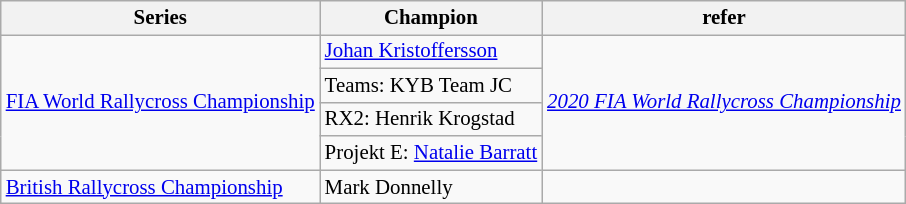<table class="wikitable" style="font-size:87%">
<tr font-weight:bold">
<th>Series</th>
<th>Champion</th>
<th>refer</th>
</tr>
<tr>
<td rowspan="4"><a href='#'>FIA World Rallycross Championship</a></td>
<td> <a href='#'>Johan Kristoffersson</a></td>
<td rowspan="4"><em><a href='#'>2020 FIA World Rallycross Championship</a></em></td>
</tr>
<tr>
<td>Teams:  KYB Team JC</td>
</tr>
<tr>
<td>RX2:  Henrik Krogstad</td>
</tr>
<tr>
<td>Projekt E:  <a href='#'>Natalie Barratt</a></td>
</tr>
<tr>
<td><a href='#'>British Rallycross Championship</a></td>
<td> Mark Donnelly</td>
<td></td>
</tr>
</table>
